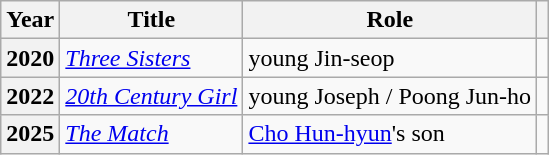<table class="wikitable  plainrowheaders">
<tr>
<th scope="col">Year</th>
<th scope="col">Title</th>
<th scope="col">Role</th>
<th scope="col" class="unsortable"></th>
</tr>
<tr>
<th scope="row" rowspan="1">2020</th>
<td><em><a href='#'>Three Sisters</a></em></td>
<td>young Jin-seop</td>
<td></td>
</tr>
<tr>
<th scope="row">2022</th>
<td><em><a href='#'>20th Century Girl</a></em></td>
<td>young Joseph / Poong Jun-ho</td>
<td></td>
</tr>
<tr>
<th scope="row">2025</th>
<td><em><a href='#'>The Match</a></em></td>
<td><a href='#'>Cho Hun-hyun</a>'s son</td>
<td></td>
</tr>
</table>
